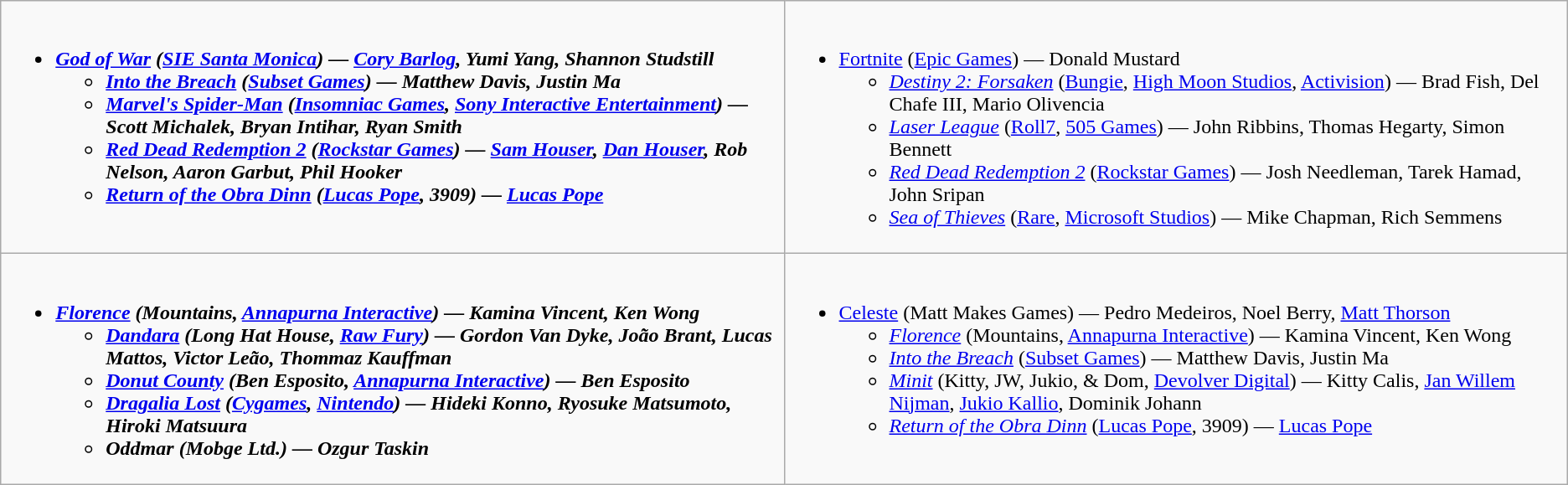<table class="wikitable">
<tr>
<td valign="top" width="50%"><br><ul><li><strong><em><a href='#'>God of War</a><em> (<a href='#'>SIE Santa Monica</a>) — <a href='#'>Cory Barlog</a>, Yumi Yang, Shannon Studstill<strong><ul><li></em><a href='#'>Into the Breach</a><em> (<a href='#'>Subset Games</a>) — Matthew Davis, Justin Ma</li><li></em><a href='#'>Marvel's Spider-Man</a><em> (<a href='#'>Insomniac Games</a>, <a href='#'>Sony Interactive Entertainment</a>) — Scott Michalek, Bryan Intihar, Ryan Smith</li><li></em><a href='#'>Red Dead Redemption 2</a><em> (<a href='#'>Rockstar Games</a>) — <a href='#'>Sam Houser</a>, <a href='#'>Dan Houser</a>, Rob Nelson, Aaron Garbut, Phil Hooker</li><li></em><a href='#'>Return of the Obra Dinn</a><em> (<a href='#'>Lucas Pope</a>, 3909) — <a href='#'>Lucas Pope</a></li></ul></li></ul></td>
<td valign="top" width="50%"><br><ul><li></em></strong><a href='#'>Fortnite</a></em> (<a href='#'>Epic Games</a>) — Donald Mustard</strong><ul><li><em><a href='#'>Destiny 2: Forsaken</a></em> (<a href='#'>Bungie</a>, <a href='#'>High Moon Studios</a>, <a href='#'>Activision</a>) — Brad Fish, Del Chafe III, Mario Olivencia</li><li><em><a href='#'>Laser League</a></em> (<a href='#'>Roll7</a>, <a href='#'>505 Games</a>) — John Ribbins, Thomas Hegarty, Simon Bennett</li><li><em><a href='#'>Red Dead Redemption 2</a></em> (<a href='#'>Rockstar Games</a>) — Josh Needleman, Tarek Hamad, John Sripan</li><li><em><a href='#'>Sea of Thieves</a></em> (<a href='#'>Rare</a>, <a href='#'>Microsoft Studios</a>) — Mike Chapman, Rich Semmens</li></ul></li></ul></td>
</tr>
<tr>
<td valign="top" width="50%"><br><ul><li><strong><em><a href='#'>Florence</a><em> (Mountains, <a href='#'>Annapurna Interactive</a>) — Kamina Vincent, Ken Wong<strong><ul><li></em><a href='#'>Dandara</a><em> (Long Hat House, <a href='#'>Raw Fury</a>) — Gordon Van Dyke, João Brant, Lucas Mattos, Victor Leão, Thommaz Kauffman</li><li></em><a href='#'>Donut County</a><em> (Ben Esposito, <a href='#'>Annapurna Interactive</a>) — Ben Esposito</li><li></em><a href='#'>Dragalia Lost</a><em> (<a href='#'>Cygames</a>, <a href='#'>Nintendo</a>) — Hideki Konno, Ryosuke Matsumoto, Hiroki Matsuura</li><li></em>Oddmar<em> (Mobge Ltd.) —  Ozgur Taskin</li></ul></li></ul></td>
<td valign="top" width="50%"><br><ul><li></em></strong><a href='#'>Celeste</a></em> (Matt Makes Games) — Pedro Medeiros, Noel Berry, <a href='#'>Matt Thorson</a></strong><ul><li><em><a href='#'>Florence</a></em> (Mountains, <a href='#'>Annapurna Interactive</a>) — Kamina Vincent, Ken Wong</li><li><em><a href='#'>Into the Breach</a></em> (<a href='#'>Subset Games</a>) — Matthew Davis, Justin Ma</li><li><em><a href='#'>Minit</a></em> (Kitty, JW, Jukio, & Dom, <a href='#'>Devolver Digital</a>) — Kitty Calis, <a href='#'>Jan Willem Nijman</a>, <a href='#'>Jukio Kallio</a>, Dominik Johann</li><li><em><a href='#'>Return of the Obra Dinn</a></em> (<a href='#'>Lucas Pope</a>, 3909) — <a href='#'>Lucas Pope</a></li></ul></li></ul></td>
</tr>
</table>
